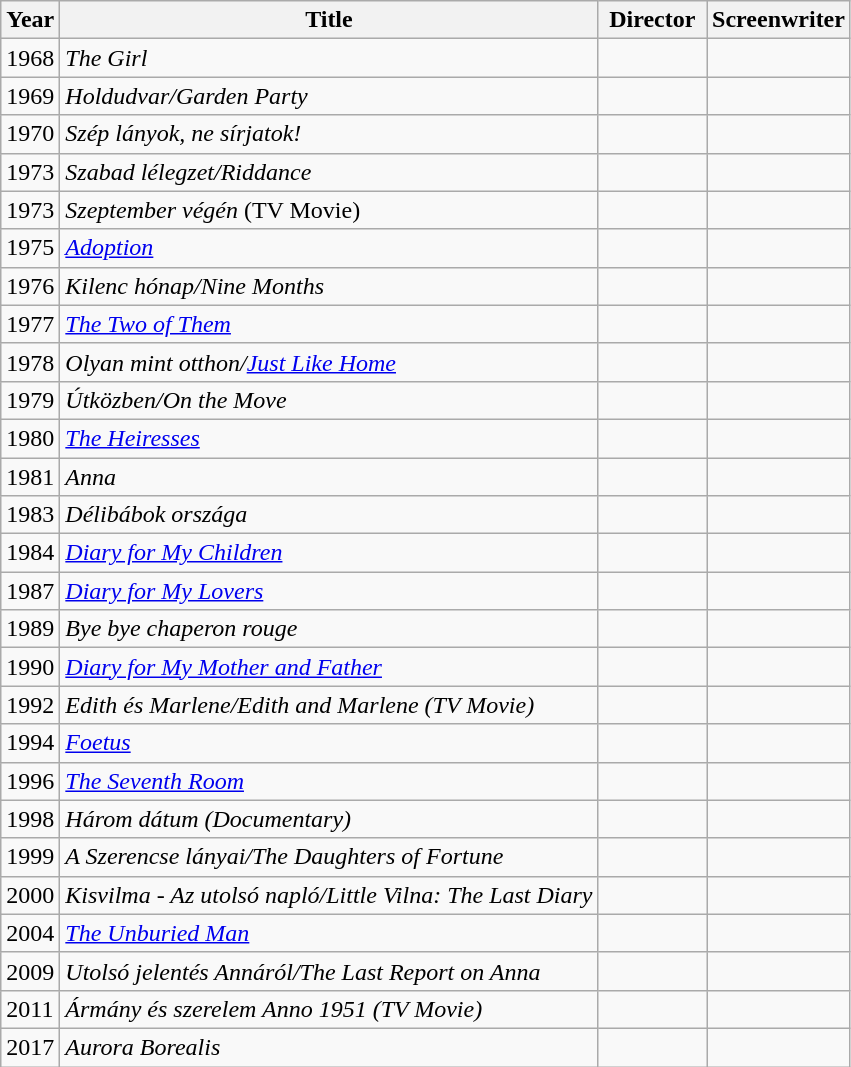<table class="wikitable sortable">
<tr>
<th>Year</th>
<th>Title</th>
<th width=65>Director</th>
<th width=65>Screenwriter</th>
</tr>
<tr>
<td>1968</td>
<td><em>The Girl</em></td>
<td></td>
<td></td>
</tr>
<tr>
<td>1969</td>
<td><em>Holdudvar/Garden Party</em></td>
<td></td>
<td></td>
</tr>
<tr>
<td>1970</td>
<td><em>Szép lányok, ne sírjatok!</em></td>
<td></td>
<td></td>
</tr>
<tr>
<td>1973</td>
<td><em>Szabad lélegzet/Riddance</em></td>
<td></td>
<td></td>
</tr>
<tr>
<td>1973</td>
<td><em>Szeptember végén</em> (TV Movie)</td>
<td></td>
<td></td>
</tr>
<tr>
<td>1975</td>
<td><em><a href='#'>Adoption</a></em></td>
<td></td>
<td></td>
</tr>
<tr>
<td>1976</td>
<td><em>Kilenc hónap/Nine Months</em></td>
<td></td>
<td></td>
</tr>
<tr>
<td>1977</td>
<td><em><a href='#'>The Two of Them</a></em></td>
<td></td>
<td></td>
</tr>
<tr>
<td>1978</td>
<td><em>Olyan mint otthon/<a href='#'>Just Like Home</a></em></td>
<td></td>
<td></td>
</tr>
<tr>
<td>1979</td>
<td><em>Útközben/On the Move</em></td>
<td></td>
<td></td>
</tr>
<tr>
<td>1980</td>
<td><em><a href='#'>The Heiresses</a></em></td>
<td></td>
<td></td>
</tr>
<tr>
<td>1981</td>
<td><em>Anna</em></td>
<td></td>
<td></td>
</tr>
<tr>
<td>1983</td>
<td><em>Délibábok országa</em></td>
<td></td>
<td></td>
</tr>
<tr>
<td>1984</td>
<td><em><a href='#'>Diary for My Children</a></em></td>
<td></td>
<td></td>
</tr>
<tr>
<td>1987</td>
<td><em><a href='#'>Diary for My Lovers</a></em></td>
<td></td>
<td></td>
</tr>
<tr>
<td>1989</td>
<td><em>Bye bye chaperon rouge</em></td>
<td></td>
<td></td>
</tr>
<tr>
<td>1990</td>
<td><em><a href='#'>Diary for My Mother and Father</a></em></td>
<td></td>
<td></td>
</tr>
<tr>
<td>1992</td>
<td><em>Edith és Marlene/Edith and Marlene (TV Movie)</em></td>
<td></td>
<td></td>
</tr>
<tr>
<td>1994</td>
<td><em><a href='#'>Foetus</a></em></td>
<td></td>
<td></td>
</tr>
<tr>
<td>1996</td>
<td><em><a href='#'>The Seventh Room</a></em></td>
<td></td>
<td></td>
</tr>
<tr>
<td>1998</td>
<td><em>Három dátum (Documentary)</em></td>
<td></td>
<td></td>
</tr>
<tr>
<td>1999</td>
<td><em>A Szerencse lányai/The Daughters of Fortune</em></td>
<td></td>
<td></td>
</tr>
<tr>
<td>2000</td>
<td><em>Kisvilma - Az utolsó napló/Little Vilna: The Last Diary</em></td>
<td></td>
<td></td>
</tr>
<tr>
<td>2004</td>
<td><em><a href='#'>The Unburied Man</a></em></td>
<td></td>
<td></td>
</tr>
<tr>
<td>2009</td>
<td><em>Utolsó jelentés Annáról/The Last Report on Anna</em></td>
<td></td>
<td></td>
</tr>
<tr>
<td>2011</td>
<td><em>Ármány és szerelem Anno 1951 (TV Movie)</em></td>
<td></td>
<td></td>
</tr>
<tr>
<td>2017</td>
<td><em>Aurora Borealis</em></td>
<td></td>
<td></td>
</tr>
</table>
